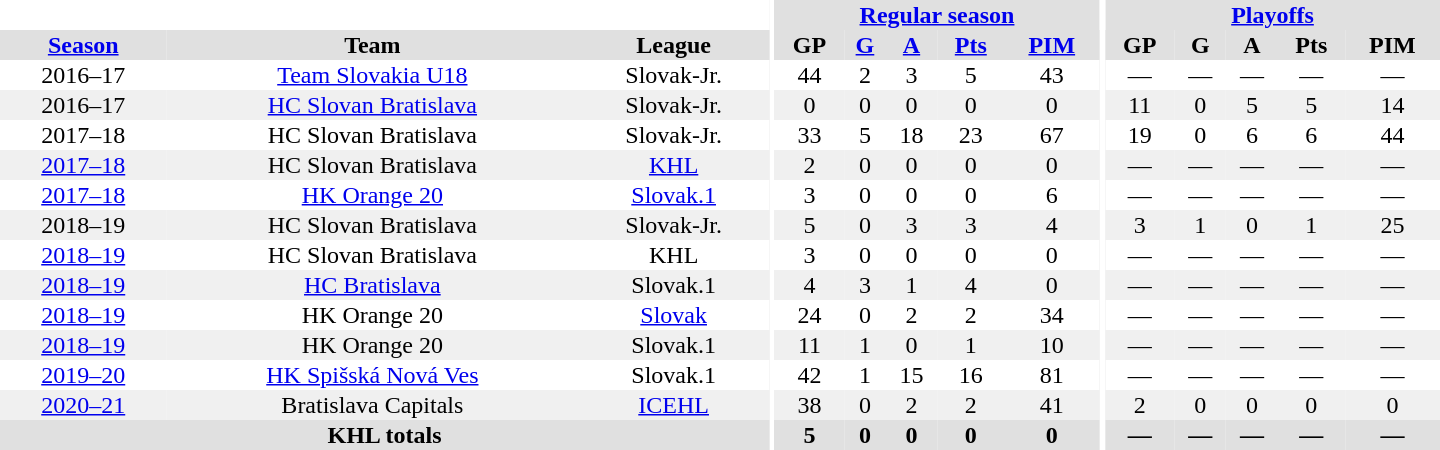<table border="0" cellpadding="1" cellspacing="0" style="text-align:center; width:60em">
<tr bgcolor="#e0e0e0">
<th colspan="3" bgcolor="#ffffff"></th>
<th rowspan="99" bgcolor="#ffffff"></th>
<th colspan="5"><a href='#'>Regular season</a></th>
<th rowspan="99" bgcolor="#ffffff"></th>
<th colspan="5"><a href='#'>Playoffs</a></th>
</tr>
<tr bgcolor="#e0e0e0">
<th><a href='#'>Season</a></th>
<th>Team</th>
<th>League</th>
<th>GP</th>
<th><a href='#'>G</a></th>
<th><a href='#'>A</a></th>
<th><a href='#'>Pts</a></th>
<th><a href='#'>PIM</a></th>
<th>GP</th>
<th>G</th>
<th>A</th>
<th>Pts</th>
<th>PIM</th>
</tr>
<tr>
<td>2016–17</td>
<td><a href='#'>Team Slovakia U18</a></td>
<td>Slovak-Jr.</td>
<td>44</td>
<td>2</td>
<td>3</td>
<td>5</td>
<td>43</td>
<td>—</td>
<td>—</td>
<td>—</td>
<td>—</td>
<td>—</td>
</tr>
<tr bgcolor="#f0f0f0">
<td>2016–17</td>
<td><a href='#'>HC Slovan Bratislava</a></td>
<td>Slovak-Jr.</td>
<td>0</td>
<td>0</td>
<td>0</td>
<td>0</td>
<td>0</td>
<td>11</td>
<td>0</td>
<td>5</td>
<td>5</td>
<td>14</td>
</tr>
<tr>
<td>2017–18</td>
<td>HC Slovan Bratislava</td>
<td>Slovak-Jr.</td>
<td>33</td>
<td>5</td>
<td>18</td>
<td>23</td>
<td>67</td>
<td>19</td>
<td>0</td>
<td>6</td>
<td>6</td>
<td>44</td>
</tr>
<tr bgcolor="#f0f0f0">
<td><a href='#'>2017–18</a></td>
<td>HC Slovan Bratislava</td>
<td><a href='#'>KHL</a></td>
<td>2</td>
<td>0</td>
<td>0</td>
<td>0</td>
<td>0</td>
<td>—</td>
<td>—</td>
<td>—</td>
<td>—</td>
<td>—</td>
</tr>
<tr>
<td><a href='#'>2017–18</a></td>
<td><a href='#'>HK Orange 20</a></td>
<td><a href='#'>Slovak.1</a></td>
<td>3</td>
<td>0</td>
<td>0</td>
<td>0</td>
<td>6</td>
<td>—</td>
<td>—</td>
<td>—</td>
<td>—</td>
<td>—</td>
</tr>
<tr bgcolor="#f0f0f0">
<td>2018–19</td>
<td>HC Slovan Bratislava</td>
<td>Slovak-Jr.</td>
<td>5</td>
<td>0</td>
<td>3</td>
<td>3</td>
<td>4</td>
<td>3</td>
<td>1</td>
<td>0</td>
<td>1</td>
<td>25</td>
</tr>
<tr>
<td><a href='#'>2018–19</a></td>
<td>HC Slovan Bratislava</td>
<td>KHL</td>
<td>3</td>
<td>0</td>
<td>0</td>
<td>0</td>
<td>0</td>
<td>—</td>
<td>—</td>
<td>—</td>
<td>—</td>
<td>—</td>
</tr>
<tr bgcolor="#f0f0f0">
<td><a href='#'>2018–19</a></td>
<td><a href='#'>HC Bratislava</a></td>
<td>Slovak.1</td>
<td>4</td>
<td>3</td>
<td>1</td>
<td>4</td>
<td>0</td>
<td>—</td>
<td>—</td>
<td>—</td>
<td>—</td>
<td>—</td>
</tr>
<tr>
<td><a href='#'>2018–19</a></td>
<td>HK Orange 20</td>
<td><a href='#'>Slovak</a></td>
<td>24</td>
<td>0</td>
<td>2</td>
<td>2</td>
<td>34</td>
<td>—</td>
<td>—</td>
<td>—</td>
<td>—</td>
<td>—</td>
</tr>
<tr bgcolor="#f0f0f0">
<td><a href='#'>2018–19</a></td>
<td>HK Orange 20</td>
<td>Slovak.1</td>
<td>11</td>
<td>1</td>
<td>0</td>
<td>1</td>
<td>10</td>
<td>—</td>
<td>—</td>
<td>—</td>
<td>—</td>
<td>—</td>
</tr>
<tr>
<td><a href='#'>2019–20</a></td>
<td><a href='#'>HK Spišská Nová Ves</a></td>
<td>Slovak.1</td>
<td>42</td>
<td>1</td>
<td>15</td>
<td>16</td>
<td>81</td>
<td>—</td>
<td>—</td>
<td>—</td>
<td>—</td>
<td>—</td>
</tr>
<tr bgcolor="#f0f0f0">
<td><a href='#'>2020–21</a></td>
<td>Bratislava Capitals</td>
<td><a href='#'>ICEHL</a></td>
<td>38</td>
<td>0</td>
<td>2</td>
<td>2</td>
<td>41</td>
<td>2</td>
<td>0</td>
<td>0</td>
<td>0</td>
<td>0</td>
</tr>
<tr bgcolor="#e0e0e0">
<th colspan="3">KHL totals</th>
<th>5</th>
<th>0</th>
<th>0</th>
<th>0</th>
<th>0</th>
<th>—</th>
<th>—</th>
<th>—</th>
<th>—</th>
<th>—</th>
</tr>
</table>
